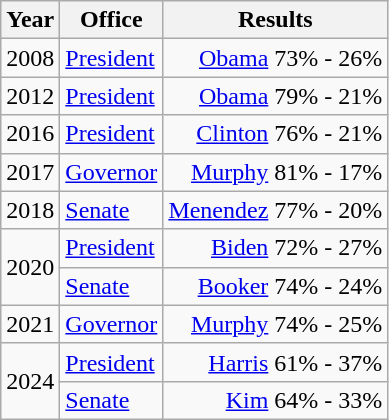<table class=wikitable>
<tr>
<th>Year</th>
<th>Office</th>
<th>Results</th>
</tr>
<tr>
<td>2008</td>
<td><a href='#'>President</a></td>
<td align="right" ><a href='#'>Obama</a> 73% - 26%</td>
</tr>
<tr>
<td>2012</td>
<td><a href='#'>President</a></td>
<td align="right" ><a href='#'>Obama</a> 79% - 21%</td>
</tr>
<tr>
<td>2016</td>
<td><a href='#'>President</a></td>
<td align="right" ><a href='#'>Clinton</a> 76% - 21%</td>
</tr>
<tr>
<td>2017</td>
<td><a href='#'>Governor</a></td>
<td align="right" ><a href='#'>Murphy</a> 81% - 17%</td>
</tr>
<tr>
<td>2018</td>
<td><a href='#'>Senate</a></td>
<td align="right" ><a href='#'>Menendez</a> 77% - 20%</td>
</tr>
<tr>
<td rowspan=2>2020</td>
<td><a href='#'>President</a></td>
<td align="right" ><a href='#'>Biden</a> 72% - 27%</td>
</tr>
<tr>
<td><a href='#'>Senate</a></td>
<td align="right" ><a href='#'>Booker</a> 74% - 24%</td>
</tr>
<tr>
<td>2021</td>
<td><a href='#'>Governor</a></td>
<td align="right" ><a href='#'>Murphy</a> 74% - 25%</td>
</tr>
<tr>
<td rowspan=2>2024</td>
<td><a href='#'>President</a></td>
<td align="right" ><a href='#'>Harris</a> 61% - 37%</td>
</tr>
<tr>
<td><a href='#'>Senate</a></td>
<td align="right" ><a href='#'>Kim</a> 64% - 33%</td>
</tr>
</table>
